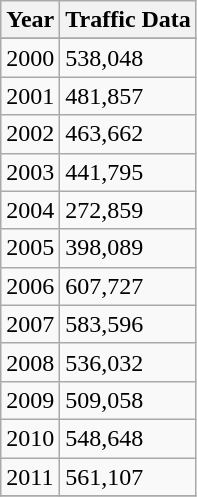<table class="wikitable sortable">
<tr>
<th bgcolor="#c0c0c0">Year</th>
<th bgcolor="#c0c0c0">Traffic Data </th>
</tr>
<tr>
</tr>
<tr>
<td>2000</td>
<td>538,048</td>
</tr>
<tr>
<td>2001</td>
<td>481,857</td>
</tr>
<tr>
<td>2002</td>
<td>463,662</td>
</tr>
<tr>
<td>2003</td>
<td>441,795</td>
</tr>
<tr>
<td>2004</td>
<td>272,859</td>
</tr>
<tr>
<td>2005</td>
<td>398,089</td>
</tr>
<tr>
<td>2006</td>
<td>607,727</td>
</tr>
<tr>
<td>2007</td>
<td>583,596</td>
</tr>
<tr>
<td>2008</td>
<td>536,032</td>
</tr>
<tr>
<td>2009</td>
<td>509,058</td>
</tr>
<tr>
<td>2010</td>
<td>548,648</td>
</tr>
<tr>
<td>2011</td>
<td>561,107</td>
</tr>
<tr>
</tr>
</table>
